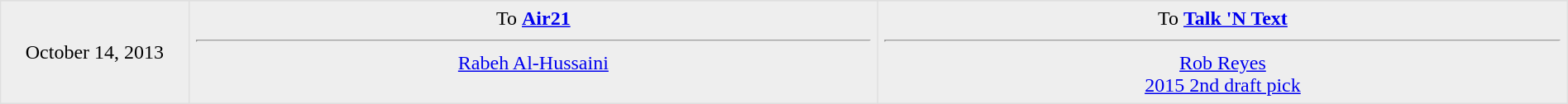<table border=1 style="border-collapse:collapse; text-align: center; width: 100%" bordercolor="#DFDFDF"  cellpadding="5">
<tr>
</tr>
<tr bgcolor="eeeeee">
<td style="width:12%">October 14, 2013</td>
<td style="width:44%" valign="top">To <strong><a href='#'>Air21</a></strong><hr><a href='#'>Rabeh Al-Hussaini</a></td>
<td style="width:44%" valign="top">To <strong><a href='#'>Talk 'N Text</a></strong><hr><a href='#'>Rob Reyes</a> <br> <a href='#'>2015 2nd draft pick</a></td>
</tr>
</table>
